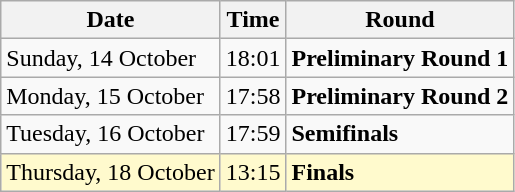<table class="wikitable">
<tr>
<th>Date</th>
<th>Time</th>
<th>Round</th>
</tr>
<tr>
<td>Sunday, 14 October</td>
<td>18:01</td>
<td><strong>Preliminary Round 1</strong></td>
</tr>
<tr>
<td>Monday, 15 October</td>
<td>17:58</td>
<td><strong>Preliminary Round 2</strong></td>
</tr>
<tr>
<td>Tuesday, 16 October</td>
<td>17:59</td>
<td><strong>Semifinals</strong></td>
</tr>
<tr style=background:lemonchiffon>
<td>Thursday, 18 October</td>
<td>13:15</td>
<td><strong>Finals</strong></td>
</tr>
</table>
